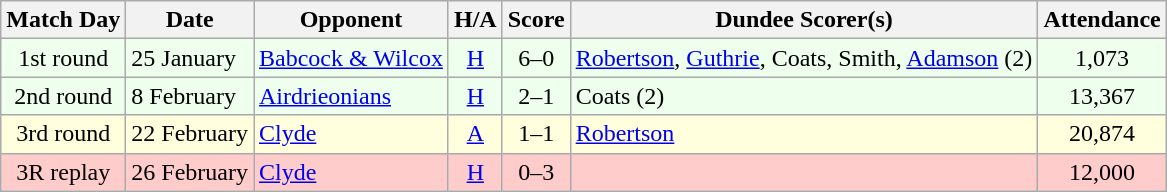<table class="wikitable" style="text-align:center">
<tr>
<th>Match Day</th>
<th>Date</th>
<th>Opponent</th>
<th>H/A</th>
<th>Score</th>
<th>Dundee Scorer(s)</th>
<th>Attendance</th>
</tr>
<tr bgcolor="#EEFFEE">
<td>1st round</td>
<td align="left">25 January</td>
<td align="left"><a href='#'>Babcock & Wilcox</a></td>
<td><a href='#'>H</a></td>
<td>6–0</td>
<td align="left"><a href='#'>Robertson</a>, <a href='#'>Guthrie</a>, Coats, Smith, <a href='#'>Adamson</a> (2)</td>
<td>1,073</td>
</tr>
<tr bgcolor="#EEFFEE">
<td>2nd round</td>
<td align="left">8 February</td>
<td align="left"><a href='#'>Airdrieonians</a></td>
<td><a href='#'>H</a></td>
<td>2–1</td>
<td align="left">Coats (2)</td>
<td>13,367</td>
</tr>
<tr bgcolor="#FFFFDD">
<td>3rd round</td>
<td align="left">22 February</td>
<td align="left"><a href='#'>Clyde</a></td>
<td><a href='#'>A</a></td>
<td>1–1</td>
<td align="left"><a href='#'>Robertson</a></td>
<td>20,874</td>
</tr>
<tr bgcolor="#FFCCCC">
<td>3R replay</td>
<td align="left">26 February</td>
<td align="left"><a href='#'>Clyde</a></td>
<td><a href='#'>H</a></td>
<td>0–3</td>
<td align="left"></td>
<td>12,000</td>
</tr>
</table>
